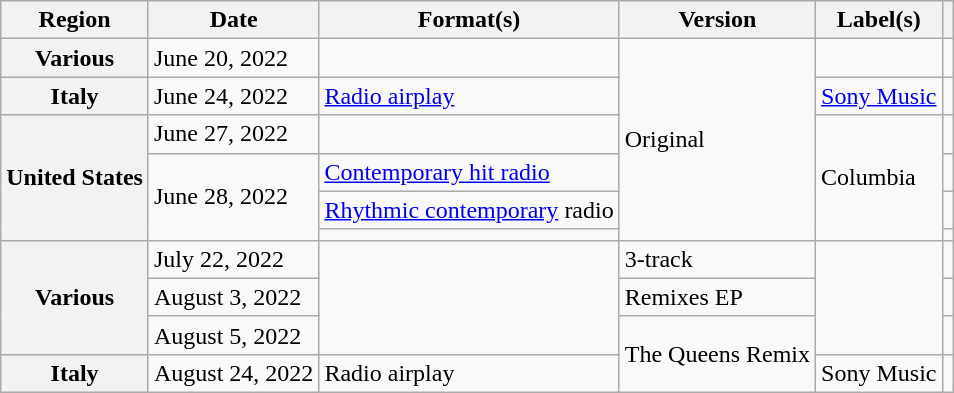<table class="wikitable plainrowheaders">
<tr>
<th scope="col">Region</th>
<th scope="col">Date</th>
<th scope="col">Format(s)</th>
<th scope="col">Version</th>
<th scope="col">Label(s)</th>
<th scope="col"></th>
</tr>
<tr>
<th scope="row">Various</th>
<td>June 20, 2022</td>
<td></td>
<td rowspan="6">Original</td>
<td></td>
<td style="text-align:center;"></td>
</tr>
<tr>
<th scope="row">Italy</th>
<td>June 24, 2022</td>
<td><a href='#'>Radio airplay</a></td>
<td><a href='#'>Sony Music</a></td>
<td style="text-align:center;"></td>
</tr>
<tr>
<th rowspan="4" scope="row">United States</th>
<td>June 27, 2022</td>
<td></td>
<td rowspan="4">Columbia</td>
<td style="text-align:center;"></td>
</tr>
<tr>
<td rowspan="3">June 28, 2022</td>
<td><a href='#'>Contemporary hit radio</a></td>
<td style="text-align:center;"></td>
</tr>
<tr>
<td><a href='#'>Rhythmic contemporary</a> radio</td>
<td style="text-align:center;"></td>
</tr>
<tr>
<td></td>
<td style="text-align:center;"></td>
</tr>
<tr>
<th scope="row" rowspan="3">Various</th>
<td>July 22, 2022</td>
<td rowspan="3"></td>
<td>3-track</td>
<td rowspan="3"></td>
<td style="text-align:center;"></td>
</tr>
<tr>
<td>August 3, 2022</td>
<td>Remixes EP</td>
<td style="text-align:center;"></td>
</tr>
<tr>
<td>August 5, 2022</td>
<td rowspan="2">The Queens Remix</td>
<td style="text-align:center;"></td>
</tr>
<tr>
<th scope="row">Italy</th>
<td>August 24, 2022</td>
<td>Radio airplay</td>
<td>Sony Music</td>
<td style="text-align:center;"></td>
</tr>
</table>
